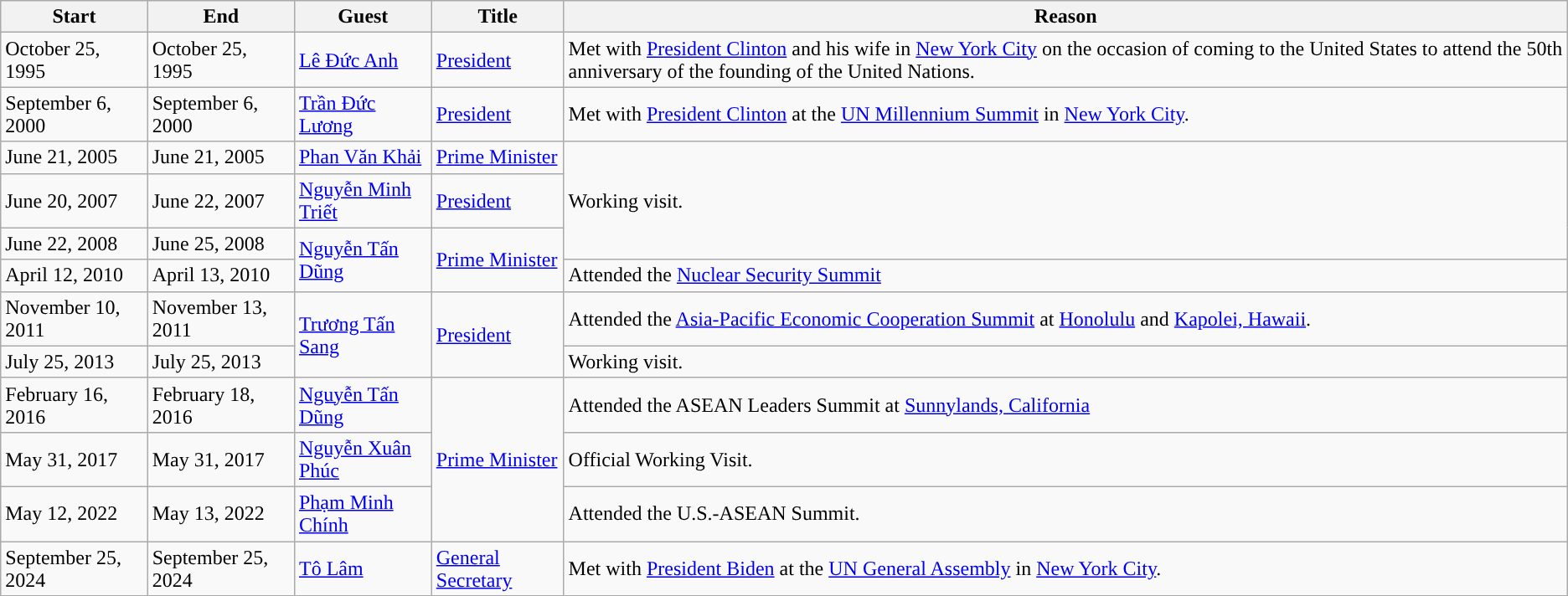<table class="wikitable sortable">
<tr>
<th>Start</th>
<th>End</th>
<th>Guest</th>
<th>Title</th>
<th>Reason</th>
</tr>
<tr>
<td>October 25, 1995</td>
<td>October 25, 1995</td>
<td><a href='#'>Lê Đức Anh</a></td>
<td><a href='#'>President</a></td>
<td>Met with <a href='#'>President Clinton</a> and his wife in <a href='#'>New York City</a> on the occasion of coming to the United States to attend the 50th anniversary of the founding of the United Nations.</td>
</tr>
<tr>
<td>September 6, 2000</td>
<td>September 6, 2000</td>
<td><a href='#'>Trần Đức Lương</a></td>
<td><a href='#'>President</a></td>
<td>Met with <a href='#'>President Clinton</a> at the <a href='#'>UN Millennium Summit</a> in <a href='#'>New York City</a>.</td>
</tr>
<tr>
<td>June 21, 2005</td>
<td>June 21, 2005</td>
<td><a href='#'>Phan Văn Khải</a></td>
<td><a href='#'>Prime Minister</a></td>
<td rowspan=3>Working visit.</td>
</tr>
<tr>
<td>June 20, 2007</td>
<td>June 22, 2007</td>
<td><a href='#'>Nguyễn Minh Triết</a></td>
<td><a href='#'>President</a></td>
</tr>
<tr>
<td>June 22, 2008</td>
<td>June 25, 2008</td>
<td rowspan=2><a href='#'>Nguyễn Tấn Dũng</a></td>
<td rowspan=2><a href='#'>Prime Minister</a></td>
</tr>
<tr>
<td>April 12, 2010</td>
<td>April 13, 2010</td>
<td>Attended the <a href='#'>Nuclear Security Summit</a></td>
</tr>
<tr>
<td>November 10, 2011</td>
<td>November 13, 2011</td>
<td rowspan=2><a href='#'>Trương Tấn Sang</a></td>
<td rowspan=2><a href='#'>President</a></td>
<td>Attended the <a href='#'>Asia-Pacific Economic Cooperation Summit</a> at <a href='#'>Honolulu</a> and <a href='#'>Kapolei, Hawaii</a>.</td>
</tr>
<tr>
<td>July 25, 2013</td>
<td>July 25, 2013</td>
<td>Working visit.</td>
</tr>
<tr>
<td>February 16, 2016</td>
<td>February 18, 2016</td>
<td><a href='#'>Nguyễn Tấn Dũng</a></td>
<td rowspan=3><a href='#'>Prime Minister</a></td>
<td>Attended the ASEAN Leaders Summit at <a href='#'>Sunnylands, California</a></td>
</tr>
<tr>
<td>May 31, 2017</td>
<td>May 31, 2017</td>
<td><a href='#'>Nguyễn Xuân Phúc</a></td>
<td>Official Working Visit.</td>
</tr>
<tr>
<td>May 12, 2022</td>
<td>May 13, 2022</td>
<td><a href='#'>Phạm Minh Chính</a></td>
<td>Attended the U.S.-ASEAN Summit.</td>
</tr>
<tr>
<td>September 25, 2024</td>
<td>September 25, 2024</td>
<td><a href='#'>Tô Lâm</a></td>
<td><a href='#'>General Secretary</a></td>
<td>Met with <a href='#'>President Biden</a> at the <a href='#'>UN General Assembly</a> in <a href='#'>New York City</a>.</td>
</tr>
</table>
